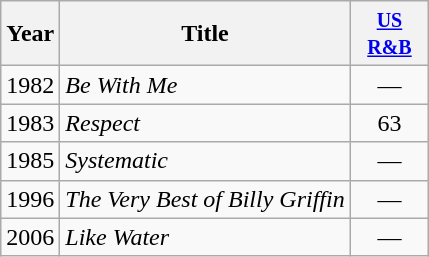<table class="wikitable">
<tr>
<th>Year</th>
<th>Title</th>
<th style="width:45px;"><small><a href='#'>US R&B</a></small><br></th>
</tr>
<tr>
<td>1982</td>
<td><em>Be With Me</em></td>
<td align=center>—</td>
</tr>
<tr>
<td>1983</td>
<td><em>Respect</em></td>
<td align=center>63</td>
</tr>
<tr>
<td>1985</td>
<td><em>Systematic</em></td>
<td align=center>—</td>
</tr>
<tr>
<td>1996</td>
<td><em>The Very Best of Billy Griffin</em></td>
<td align=center>—</td>
</tr>
<tr>
<td>2006</td>
<td><em>Like Water</em></td>
<td align=center>—</td>
</tr>
</table>
